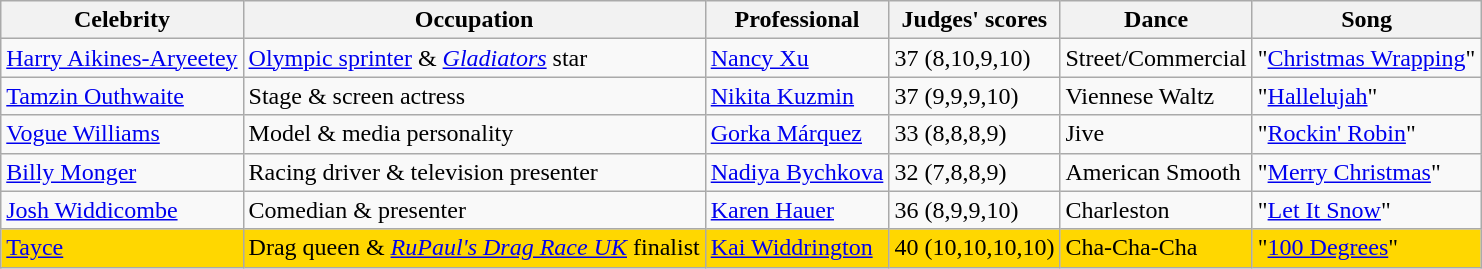<table class="wikitable sortable">
<tr>
<th>Celebrity</th>
<th>Occupation</th>
<th>Professional</th>
<th>Judges' scores</th>
<th>Dance</th>
<th>Song</th>
</tr>
<tr>
<td><a href='#'>Harry Aikines-Aryeetey</a></td>
<td><a href='#'>Olympic sprinter</a> & <em><a href='#'>Gladiators</a></em> star</td>
<td><a href='#'>Nancy Xu</a></td>
<td>37 (8,10,9,10)</td>
<td>Street/Commercial</td>
<td>"<a href='#'>Christmas Wrapping</a>"</td>
</tr>
<tr>
<td><a href='#'>Tamzin Outhwaite</a></td>
<td>Stage & screen actress</td>
<td><a href='#'>Nikita Kuzmin</a></td>
<td>37 (9,9,9,10)</td>
<td>Viennese Waltz</td>
<td>"<a href='#'>Hallelujah</a>"</td>
</tr>
<tr>
<td><a href='#'>Vogue Williams</a></td>
<td>Model & media personality</td>
<td><a href='#'>Gorka Márquez</a></td>
<td>33 (8,8,8,9)</td>
<td>Jive</td>
<td>"<a href='#'>Rockin' Robin</a>"</td>
</tr>
<tr>
<td><a href='#'>Billy Monger</a></td>
<td>Racing driver & television presenter</td>
<td><a href='#'>Nadiya Bychkova</a></td>
<td>32 (7,8,8,9)</td>
<td>American Smooth</td>
<td>"<a href='#'>Merry Christmas</a>"</td>
</tr>
<tr>
<td><a href='#'>Josh Widdicombe</a></td>
<td>Comedian & presenter</td>
<td><a href='#'>Karen Hauer</a></td>
<td>36 (8,9,9,10)</td>
<td>Charleston</td>
<td>"<a href='#'>Let It Snow</a>"</td>
</tr>
<tr style="background:gold;">
<td><a href='#'>Tayce</a></td>
<td>Drag queen & <em><a href='#'>RuPaul's Drag Race UK</a></em> finalist</td>
<td><a href='#'>Kai Widdrington</a></td>
<td>40 (10,10,10,10)</td>
<td>Cha-Cha-Cha</td>
<td>"<a href='#'>100 Degrees</a>"</td>
</tr>
</table>
